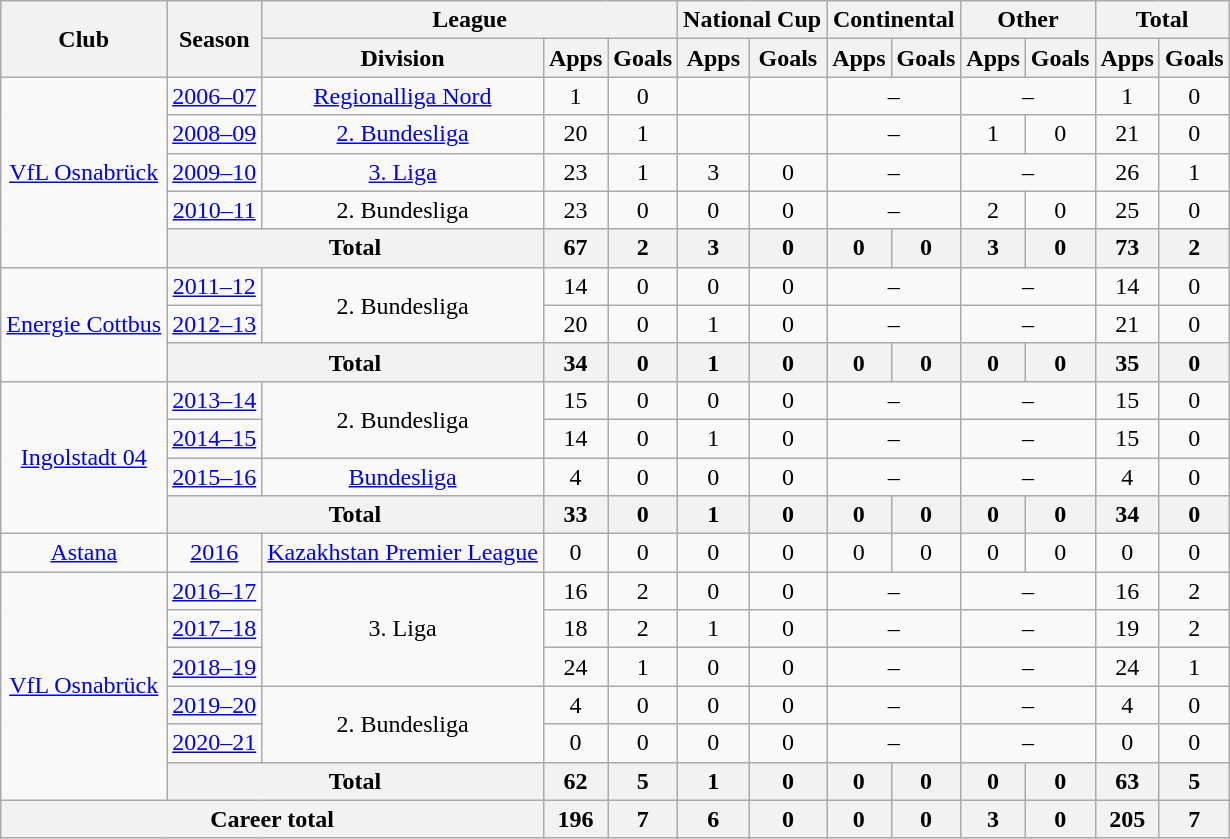<table class="wikitable" style="text-align: center">
<tr>
<th rowspan="2">Club</th>
<th rowspan="2">Season</th>
<th colspan="3">League</th>
<th colspan="2">National Cup</th>
<th colspan="2">Continental</th>
<th colspan="2">Other</th>
<th colspan="2">Total</th>
</tr>
<tr>
<th>Division</th>
<th>Apps</th>
<th>Goals</th>
<th>Apps</th>
<th>Goals</th>
<th>Apps</th>
<th>Goals</th>
<th>Apps</th>
<th>Goals</th>
<th>Apps</th>
<th>Goals</th>
</tr>
<tr>
<td rowspan="5"><a href='#'>VfL Osnabrück</a></td>
<td><a href='#'>2006–07</a></td>
<td><a href='#'>Regionalliga Nord</a></td>
<td>1</td>
<td>0</td>
<td></td>
<td></td>
<td colspan="2">–</td>
<td colspan="2">–</td>
<td>1</td>
<td>0</td>
</tr>
<tr>
<td><a href='#'>2008–09</a></td>
<td><a href='#'>2. Bundesliga</a></td>
<td>20</td>
<td>1</td>
<td></td>
<td></td>
<td colspan="2">–</td>
<td>1</td>
<td>0</td>
<td>21</td>
<td>0</td>
</tr>
<tr>
<td><a href='#'>2009–10</a></td>
<td><a href='#'>3. Liga</a></td>
<td>23</td>
<td>1</td>
<td>3</td>
<td>0</td>
<td colspan="2">–</td>
<td colspan="2">–</td>
<td>26</td>
<td>1</td>
</tr>
<tr>
<td><a href='#'>2010–11</a></td>
<td>2. Bundesliga</td>
<td>23</td>
<td>0</td>
<td>0</td>
<td>0</td>
<td colspan="2">–</td>
<td>2</td>
<td>0</td>
<td>25</td>
<td>0</td>
</tr>
<tr>
<th colspan="2">Total</th>
<th>67</th>
<th>2</th>
<th>3</th>
<th>0</th>
<th>0</th>
<th>0</th>
<th>3</th>
<th>0</th>
<th>73</th>
<th>2</th>
</tr>
<tr>
<td rowspan="3"><a href='#'>Energie Cottbus</a></td>
<td><a href='#'>2011–12</a></td>
<td rowspan="2">2. Bundesliga</td>
<td>14</td>
<td>0</td>
<td>0</td>
<td>0</td>
<td colspan="2">–</td>
<td colspan="2">–</td>
<td>14</td>
<td>0</td>
</tr>
<tr>
<td><a href='#'>2012–13</a></td>
<td>20</td>
<td>0</td>
<td>1</td>
<td>0</td>
<td colspan="2">–</td>
<td colspan="2">–</td>
<td>21</td>
<td>0</td>
</tr>
<tr>
<th colspan="2">Total</th>
<th>34</th>
<th>0</th>
<th>1</th>
<th>0</th>
<th>0</th>
<th>0</th>
<th>0</th>
<th>0</th>
<th>35</th>
<th>0</th>
</tr>
<tr>
<td rowspan="4"><a href='#'>Ingolstadt 04</a></td>
<td><a href='#'>2013–14</a></td>
<td rowspan="2">2. Bundesliga</td>
<td>15</td>
<td>0</td>
<td>0</td>
<td>0</td>
<td colspan="2">–</td>
<td colspan="2">–</td>
<td>15</td>
<td>0</td>
</tr>
<tr>
<td><a href='#'>2014–15</a></td>
<td>14</td>
<td>0</td>
<td>1</td>
<td>0</td>
<td colspan="2">–</td>
<td colspan="2">–</td>
<td>15</td>
<td>0</td>
</tr>
<tr>
<td><a href='#'>2015–16</a></td>
<td><a href='#'>Bundesliga</a></td>
<td>4</td>
<td>0</td>
<td>0</td>
<td>0</td>
<td colspan="2">–</td>
<td colspan="2">–</td>
<td>4</td>
<td>0</td>
</tr>
<tr>
<th colspan="2">Total</th>
<th>33</th>
<th>0</th>
<th>1</th>
<th>0</th>
<th>0</th>
<th>0</th>
<th>0</th>
<th>0</th>
<th>34</th>
<th>0</th>
</tr>
<tr>
<td><a href='#'>Astana</a></td>
<td><a href='#'>2016</a></td>
<td><a href='#'>Kazakhstan Premier League</a></td>
<td>0</td>
<td>0</td>
<td>0</td>
<td>0</td>
<td>0</td>
<td>0</td>
<td>0</td>
<td>0</td>
<td>0</td>
<td>0</td>
</tr>
<tr>
<td rowspan="6"><a href='#'>VfL Osnabrück</a></td>
<td><a href='#'>2016–17</a></td>
<td rowspan="3">3. Liga</td>
<td>16</td>
<td>2</td>
<td>0</td>
<td>0</td>
<td colspan="2">–</td>
<td colspan="2">–</td>
<td>16</td>
<td>2</td>
</tr>
<tr>
<td><a href='#'>2017–18</a></td>
<td>18</td>
<td>2</td>
<td>1</td>
<td>0</td>
<td colspan="2">–</td>
<td colspan="2">–</td>
<td>19</td>
<td>2</td>
</tr>
<tr>
<td><a href='#'>2018–19</a></td>
<td>24</td>
<td>1</td>
<td>0</td>
<td>0</td>
<td colspan="2">–</td>
<td colspan="2">–</td>
<td>24</td>
<td>1</td>
</tr>
<tr>
<td><a href='#'>2019–20</a></td>
<td rowspan="2">2. Bundesliga</td>
<td>4</td>
<td>0</td>
<td>0</td>
<td>0</td>
<td colspan="2">–</td>
<td colspan="2">–</td>
<td>4</td>
<td>0</td>
</tr>
<tr>
<td><a href='#'>2020–21</a></td>
<td>0</td>
<td>0</td>
<td>0</td>
<td>0</td>
<td colspan="2">–</td>
<td colspan="2">–</td>
<td>0</td>
<td>0</td>
</tr>
<tr>
<th colspan="2">Total</th>
<th>62</th>
<th>5</th>
<th>1</th>
<th>0</th>
<th>0</th>
<th>0</th>
<th>0</th>
<th>0</th>
<th>63</th>
<th>5</th>
</tr>
<tr>
<th colspan="3">Career total</th>
<th>196</th>
<th>7</th>
<th>6</th>
<th>0</th>
<th>0</th>
<th>0</th>
<th>3</th>
<th>0</th>
<th>205</th>
<th>7</th>
</tr>
</table>
